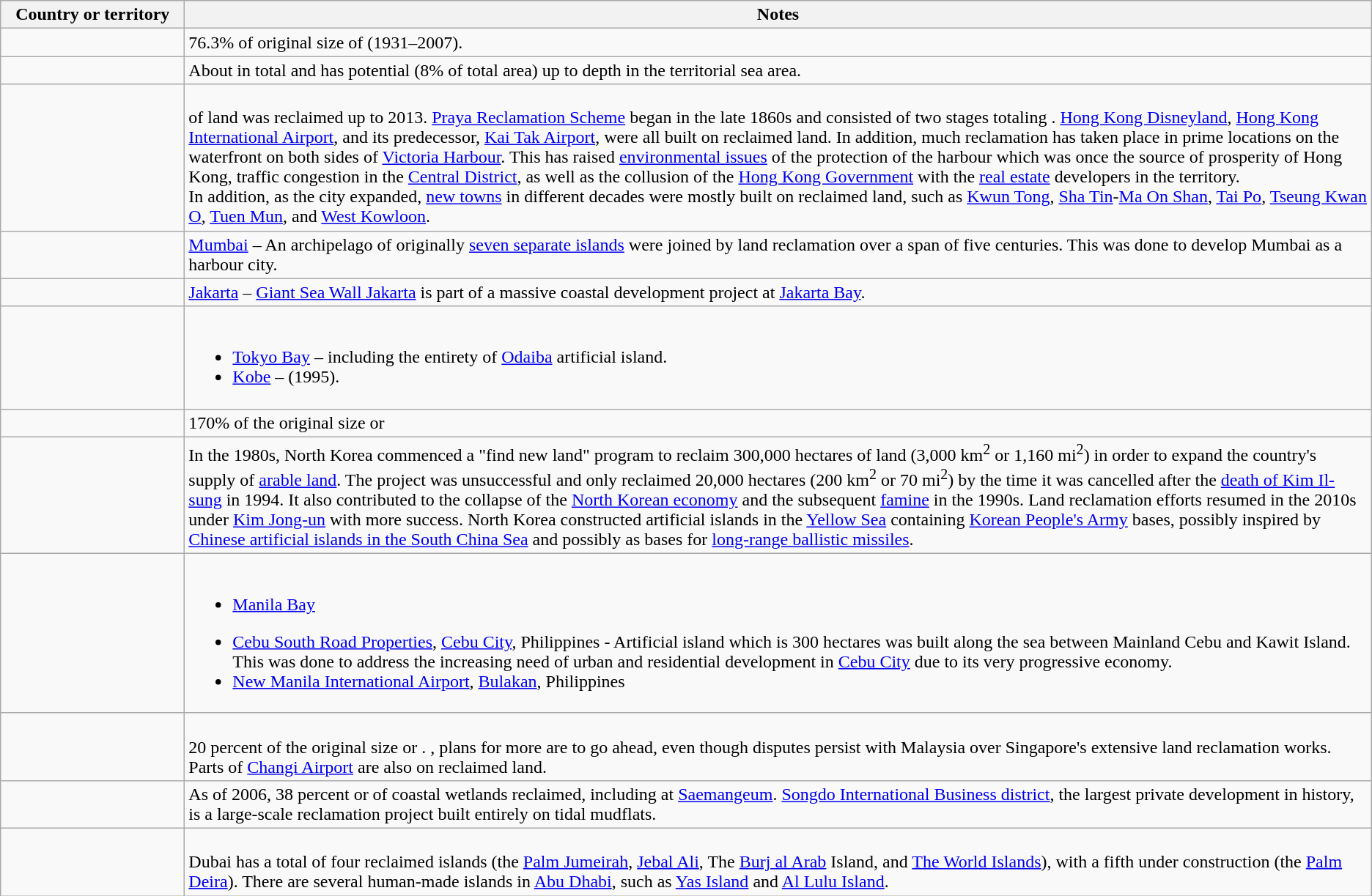<table class=wikitable>
<tr>
<th width=160>Country or territory</th>
<th>Notes</th>
</tr>
<tr>
<td></td>
<td>76.3% of original size of  (1931–2007). </td>
</tr>
<tr>
<td></td>
<td>About  in total and has  potential (8% of total area) up to  depth in the territorial sea area.</td>
</tr>
<tr>
<td></td>
<td><br> of land was reclaimed up to 2013. <a href='#'>Praya Reclamation Scheme</a> began in the late 1860s and consisted of two stages totaling . <a href='#'>Hong Kong Disneyland</a>, <a href='#'>Hong Kong International Airport</a>, and its predecessor, <a href='#'>Kai Tak Airport</a>, were all built on reclaimed land. In addition, much reclamation has taken place in prime locations on the waterfront on both sides of <a href='#'>Victoria Harbour</a>. This has raised <a href='#'>environmental issues</a> of the protection of the harbour which was once the source of prosperity of Hong Kong, traffic congestion in the <a href='#'>Central District</a>, as well as the collusion of the <a href='#'>Hong Kong Government</a> with the <a href='#'>real estate</a> developers in the territory.<br>In addition, as the city expanded, <a href='#'>new towns</a> in different decades were mostly built on reclaimed land, such as <a href='#'>Kwun Tong</a>, <a href='#'>Sha Tin</a>-<a href='#'>Ma On Shan</a>, <a href='#'>Tai Po</a>, <a href='#'>Tseung Kwan O</a>, <a href='#'>Tuen Mun</a>, and <a href='#'>West Kowloon</a>.</td>
</tr>
<tr>
<td></td>
<td><a href='#'>Mumbai</a> – An archipelago of originally <a href='#'>seven separate islands</a> were joined by land reclamation over a span of five centuries. This was done to develop Mumbai as a harbour city.</td>
</tr>
<tr>
<td></td>
<td><a href='#'>Jakarta</a> – <a href='#'>Giant Sea Wall Jakarta</a> is part of a massive coastal development project at <a href='#'>Jakarta Bay</a>.</td>
</tr>
<tr>
<td></td>
<td><br><ul><li><a href='#'>Tokyo Bay</a> –  including the entirety of <a href='#'>Odaiba</a> artificial island.</li><li><a href='#'>Kobe</a> –  (1995).</li></ul></td>
</tr>
<tr>
<td></td>
<td>170% of the original size or </td>
</tr>
<tr>
<td></td>
<td>In the 1980s, North Korea commenced a "find new land" program to reclaim 300,000 hectares of land (3,000 km<sup>2</sup> or 1,160 mi<sup>2</sup>) in order to expand the country's supply of <a href='#'>arable land</a>. The project was unsuccessful and only reclaimed 20,000 hectares (200 km<sup>2</sup> or 70 mi<sup>2</sup>) by the time it was cancelled after the <a href='#'>death of Kim Il-sung</a> in 1994. It also contributed to the collapse of the <a href='#'>North Korean economy</a> and the subsequent <a href='#'>famine</a> in the 1990s. Land reclamation efforts resumed in the 2010s under <a href='#'>Kim Jong-un</a> with more success. North Korea constructed artificial islands in the <a href='#'>Yellow Sea</a> containing <a href='#'>Korean People's Army</a> bases, possibly inspired by <a href='#'>Chinese artificial islands in the South China Sea</a> and possibly as bases for <a href='#'>long-range ballistic missiles</a>.</td>
</tr>
<tr>
<td></td>
<td><br><ul><li><a href='#'>Manila Bay</a></li></ul><ul><li><a href='#'>Cebu South Road Properties</a>, <a href='#'>Cebu City</a>, Philippines - Artificial island which is 300 hectares was built along the sea between Mainland Cebu and Kawit Island. This was done to address the increasing need of urban and residential development in <a href='#'>Cebu City</a> due to its very progressive economy.</li><li><a href='#'>New Manila International Airport</a>, <a href='#'>Bulakan</a>, Philippines</li></ul></td>
</tr>
<tr>
<td></td>
<td><br>20 percent of the original size or . , plans for  more are to go ahead, even though disputes persist with Malaysia over Singapore's extensive land reclamation works. Parts of <a href='#'>Changi Airport</a> are also on reclaimed land.</td>
</tr>
<tr>
<td></td>
<td>As of 2006, 38 percent or  of coastal wetlands reclaimed, including  at <a href='#'>Saemangeum</a>. <a href='#'>Songdo International Business district</a>, the largest private development in history, is a large-scale reclamation project built entirely on tidal mudflats.</td>
</tr>
<tr>
<td></td>
<td><br>Dubai has a total of four reclaimed islands (the <a href='#'>Palm Jumeirah</a>, <a href='#'>Jebal Ali</a>, The <a href='#'>Burj al Arab</a> Island, and <a href='#'>The World Islands</a>), with a fifth under construction (the <a href='#'>Palm Deira</a>). There are several human-made islands in <a href='#'>Abu Dhabi</a>, such as <a href='#'>Yas Island</a> and <a href='#'>Al Lulu Island</a>.</td>
</tr>
</table>
